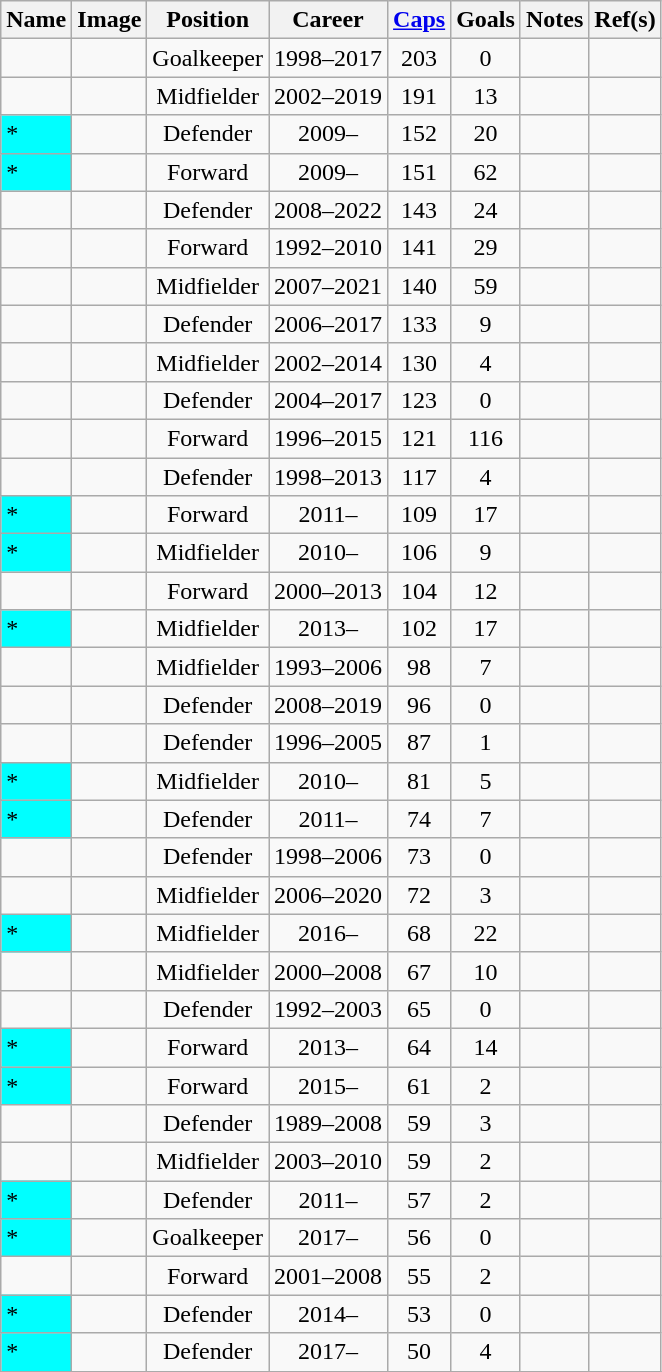<table class="wikitable sortable" style="text-align: center;">
<tr>
<th scope=col>Name</th>
<th scope=col class=unsortable>Image</th>
<th scope=col>Position</th>
<th scope=col>Career</th>
<th scope=col><a href='#'>Caps</a></th>
<th scope=col>Goals</th>
<th scope=col class=unsortable>Notes</th>
<th scope=col class=unsortable>Ref(s)</th>
</tr>
<tr>
<td align=left></td>
<td></td>
<td>Goalkeeper</td>
<td>1998–2017</td>
<td>203</td>
<td>0</td>
<td></td>
<td></td>
</tr>
<tr>
<td align=left></td>
<td></td>
<td>Midfielder</td>
<td>2002–2019</td>
<td>191</td>
<td>13</td>
<td></td>
<td></td>
</tr>
<tr>
<td align=left bgcolor=cyan>*</td>
<td></td>
<td>Defender</td>
<td>2009–</td>
<td>152</td>
<td>20</td>
<td></td>
<td></td>
</tr>
<tr>
<td align=left bgcolor=cyan>*</td>
<td></td>
<td>Forward</td>
<td>2009–</td>
<td>151</td>
<td>62</td>
<td></td>
<td></td>
</tr>
<tr>
<td align=left></td>
<td></td>
<td>Defender</td>
<td>2008–2022</td>
<td>143</td>
<td>24</td>
<td></td>
<td></td>
</tr>
<tr>
<td align=left></td>
<td></td>
<td>Forward</td>
<td>1992–2010</td>
<td>141</td>
<td>29</td>
<td></td>
<td></td>
</tr>
<tr>
<td align=left></td>
<td></td>
<td>Midfielder</td>
<td>2007–2021</td>
<td>140</td>
<td>59</td>
<td></td>
<td></td>
</tr>
<tr>
<td align=left></td>
<td></td>
<td>Defender</td>
<td>2006–2017</td>
<td>133</td>
<td>9</td>
<td></td>
<td></td>
</tr>
<tr>
<td align=left></td>
<td></td>
<td>Midfielder</td>
<td>2002–2014</td>
<td>130</td>
<td>4</td>
<td></td>
<td></td>
</tr>
<tr>
<td align=left></td>
<td></td>
<td>Defender</td>
<td>2004–2017</td>
<td>123</td>
<td>0</td>
<td></td>
<td></td>
</tr>
<tr>
<td align=left></td>
<td></td>
<td>Forward</td>
<td>1996–2015</td>
<td>121</td>
<td>116</td>
<td></td>
<td></td>
</tr>
<tr>
<td align=left></td>
<td></td>
<td>Defender</td>
<td>1998–2013</td>
<td>117</td>
<td>4</td>
<td></td>
<td></td>
</tr>
<tr>
<td align=left bgcolor=cyan>*</td>
<td></td>
<td>Forward</td>
<td>2011–</td>
<td>109</td>
<td>17</td>
<td></td>
<td></td>
</tr>
<tr>
<td align=left bgcolor=cyan>*</td>
<td></td>
<td>Midfielder</td>
<td>2010–</td>
<td>106</td>
<td>9</td>
<td></td>
<td></td>
</tr>
<tr>
<td align=left></td>
<td></td>
<td>Forward</td>
<td>2000–2013</td>
<td>104</td>
<td>12</td>
<td></td>
<td></td>
</tr>
<tr>
<td align=left bgcolor=cyan>*</td>
<td></td>
<td>Midfielder</td>
<td>2013–</td>
<td>102</td>
<td>17</td>
<td></td>
<td></td>
</tr>
<tr>
<td align=left></td>
<td></td>
<td>Midfielder</td>
<td>1993–2006</td>
<td>98</td>
<td>7</td>
<td></td>
<td></td>
</tr>
<tr>
<td align=left></td>
<td></td>
<td>Defender</td>
<td>2008–2019</td>
<td>96</td>
<td>0</td>
<td></td>
<td></td>
</tr>
<tr>
<td align=left></td>
<td></td>
<td>Defender</td>
<td>1996–2005</td>
<td>87</td>
<td>1</td>
<td></td>
<td></td>
</tr>
<tr>
<td align=left bgcolor=cyan>*</td>
<td></td>
<td>Midfielder</td>
<td>2010–</td>
<td>81</td>
<td>5</td>
<td></td>
<td></td>
</tr>
<tr>
<td align=left bgcolor=cyan>*</td>
<td></td>
<td>Defender</td>
<td>2011–</td>
<td>74</td>
<td>7</td>
<td></td>
<td></td>
</tr>
<tr>
<td align=left></td>
<td></td>
<td>Defender</td>
<td>1998–2006</td>
<td>73</td>
<td>0</td>
<td></td>
<td></td>
</tr>
<tr>
<td align=left></td>
<td></td>
<td>Midfielder</td>
<td>2006–2020</td>
<td>72</td>
<td>3</td>
<td></td>
<td></td>
</tr>
<tr>
<td align=left bgcolor=cyan>*</td>
<td></td>
<td>Midfielder</td>
<td>2016–</td>
<td>68</td>
<td>22</td>
<td></td>
<td></td>
</tr>
<tr>
<td align=left></td>
<td></td>
<td>Midfielder</td>
<td>2000–2008</td>
<td>67</td>
<td>10</td>
<td></td>
<td></td>
</tr>
<tr>
<td align=left></td>
<td></td>
<td>Defender</td>
<td>1992–2003</td>
<td>65</td>
<td>0</td>
<td></td>
<td></td>
</tr>
<tr>
<td align=left bgcolor=cyan>*</td>
<td></td>
<td>Forward</td>
<td>2013–</td>
<td>64</td>
<td>14</td>
<td></td>
<td></td>
</tr>
<tr>
<td align=left bgcolor=cyan>*</td>
<td></td>
<td>Forward</td>
<td>2015–</td>
<td>61</td>
<td>2</td>
<td></td>
<td></td>
</tr>
<tr>
<td align=left></td>
<td></td>
<td>Defender</td>
<td>1989–2008</td>
<td>59</td>
<td>3</td>
<td></td>
<td></td>
</tr>
<tr>
<td align=left></td>
<td></td>
<td>Midfielder</td>
<td>2003–2010</td>
<td>59</td>
<td>2</td>
<td></td>
<td></td>
</tr>
<tr>
<td align=left bgcolor=cyan>*</td>
<td></td>
<td>Defender</td>
<td>2011–</td>
<td>57</td>
<td>2</td>
<td></td>
<td></td>
</tr>
<tr>
<td align=left bgcolor=cyan>*</td>
<td></td>
<td>Goalkeeper</td>
<td>2017–</td>
<td>56</td>
<td>0</td>
<td></td>
<td></td>
</tr>
<tr>
<td align=left></td>
<td></td>
<td>Forward</td>
<td>2001–2008</td>
<td>55</td>
<td>2</td>
<td></td>
<td></td>
</tr>
<tr>
<td align=left bgcolor=cyan>*</td>
<td></td>
<td>Defender</td>
<td>2014–</td>
<td>53</td>
<td>0</td>
<td></td>
<td></td>
</tr>
<tr>
<td align=left bgcolor=cyan>*</td>
<td></td>
<td>Defender</td>
<td>2017–</td>
<td>50</td>
<td>4</td>
<td></td>
<td></td>
</tr>
<tr>
</tr>
</table>
